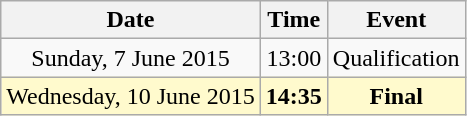<table class ="wikitable" style="text-align:center;">
<tr>
<th>Date</th>
<th>Time</th>
<th>Event</th>
</tr>
<tr>
<td>Sunday, 7 June 2015</td>
<td>13:00</td>
<td>Qualification</td>
</tr>
<tr style="background-color:lemonchiffon;">
<td>Wednesday, 10 June 2015</td>
<td><strong>14:35</strong></td>
<td><strong>Final</strong></td>
</tr>
</table>
